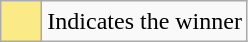<table class="wikitable">
<tr>
<td style="background:#FAEB86; height:20px; width:20px"></td>
<td>Indicates the winner</td>
</tr>
</table>
